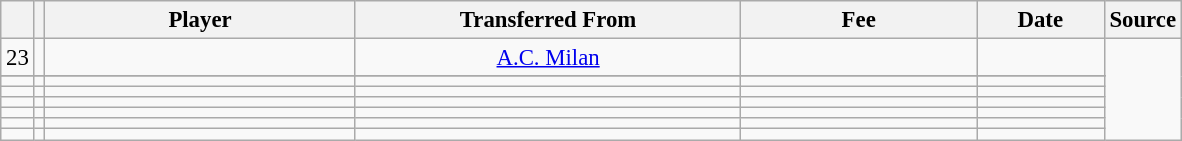<table class="wikitable plainrowheaders sortable" style="font-size:95%">
<tr>
<th></th>
<th></th>
<th scope="col" style="width:200px;"><strong>Player</strong></th>
<th scope="col" style="width:250px;"><strong>Transferred From</strong></th>
<th scope="col" style="width:150px;"><strong>Fee</strong></th>
<th scope="col" style="width:78px;"><strong>Date</strong></th>
<th><strong>Source</strong></th>
</tr>
<tr>
<td align=center>23</td>
<td align=center></td>
<td></td>
<td align=center><a href='#'>A.C. Milan</a></td>
<td align=center></td>
<td align=center></td>
</tr>
<tr>
</tr>
<tr>
<td align=center></td>
<td align=center></td>
<td></td>
<td align=center></td>
<td align=center></td>
<td align=center></td>
</tr>
<tr>
<td align=center></td>
<td align=center></td>
<td></td>
<td align=center></td>
<td align=center></td>
<td align=center></td>
</tr>
<tr>
<td align=center></td>
<td align=center></td>
<td></td>
<td align=center></td>
<td align=center></td>
<td align=center></td>
</tr>
<tr>
<td align=center></td>
<td align=center></td>
<td></td>
<td align=center></td>
<td align=center></td>
<td align=center></td>
</tr>
<tr>
<td align=center></td>
<td align=center></td>
<td></td>
<td align=center></td>
<td align=center></td>
<td align=center></td>
</tr>
<tr>
<td align=center></td>
<td align=center></td>
<td></td>
<td align=center></td>
<td align=center></td>
<td align=center></td>
</tr>
</table>
